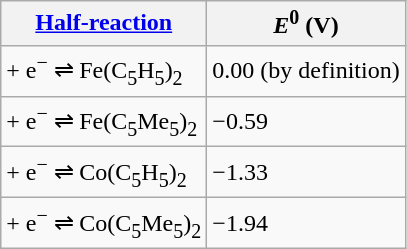<table class="wikitable">
<tr>
<th><a href='#'>Half-reaction</a></th>
<th><em>E</em><sup>0</sup> (V)</th>
</tr>
<tr>
<td> + e<sup>−</sup> ⇌ Fe(C<sub>5</sub>H<sub>5</sub>)<sub>2</sub></td>
<td>0.00 (by definition)</td>
</tr>
<tr>
<td> + e<sup>−</sup> ⇌ Fe(C<sub>5</sub>Me<sub>5</sub>)<sub>2</sub></td>
<td>−0.59</td>
</tr>
<tr>
<td> + e<sup>−</sup> ⇌ Co(C<sub>5</sub>H<sub>5</sub>)<sub>2</sub></td>
<td>−1.33</td>
</tr>
<tr>
<td> + e<sup>−</sup> ⇌ Co(C<sub>5</sub>Me<sub>5</sub>)<sub>2</sub></td>
<td>−1.94</td>
</tr>
</table>
